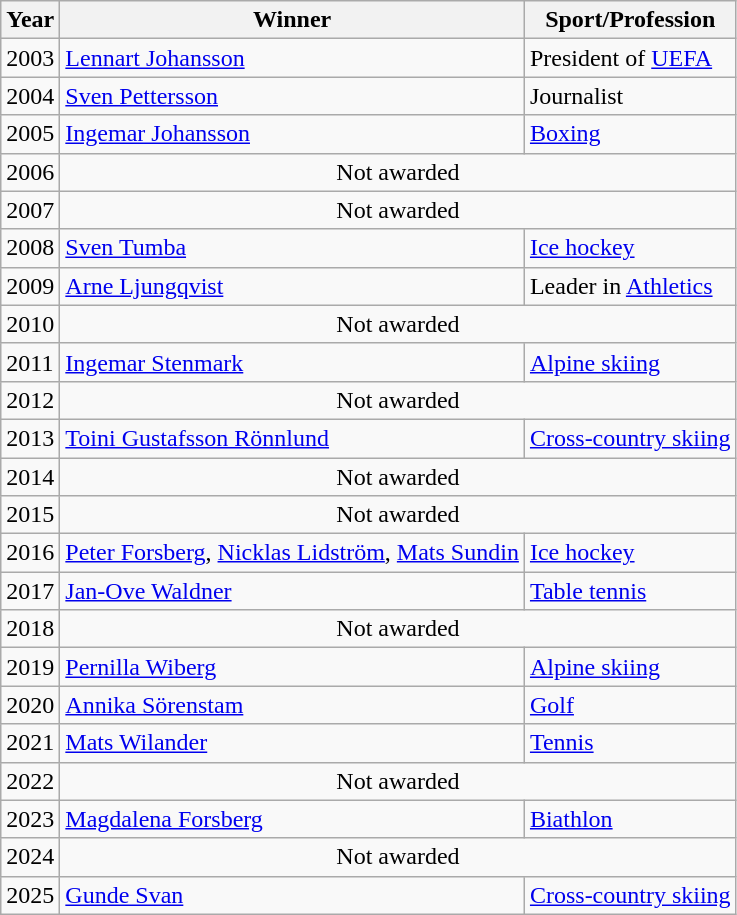<table class="wikitable">
<tr>
<th>Year</th>
<th>Winner</th>
<th>Sport/Profession</th>
</tr>
<tr>
<td>2003</td>
<td><a href='#'>Lennart Johansson</a></td>
<td>President of <a href='#'>UEFA</a></td>
</tr>
<tr>
<td>2004</td>
<td><a href='#'>Sven Pettersson</a></td>
<td>Journalist</td>
</tr>
<tr>
<td>2005</td>
<td><a href='#'>Ingemar Johansson</a></td>
<td><a href='#'>Boxing</a></td>
</tr>
<tr>
<td>2006</td>
<td colspan=2 align=center>Not awarded</td>
</tr>
<tr>
<td>2007</td>
<td colspan=2 align=center>Not awarded</td>
</tr>
<tr>
<td>2008</td>
<td><a href='#'>Sven Tumba</a></td>
<td><a href='#'>Ice hockey</a></td>
</tr>
<tr>
<td>2009</td>
<td><a href='#'>Arne Ljungqvist</a></td>
<td>Leader in <a href='#'>Athletics</a></td>
</tr>
<tr>
<td>2010</td>
<td colspan=2 align=center>Not awarded</td>
</tr>
<tr>
<td>2011</td>
<td><a href='#'>Ingemar Stenmark</a></td>
<td><a href='#'>Alpine skiing</a></td>
</tr>
<tr>
<td>2012</td>
<td colspan=2 align=center>Not awarded</td>
</tr>
<tr>
<td>2013</td>
<td><a href='#'>Toini Gustafsson Rönnlund</a></td>
<td><a href='#'>Cross-country skiing</a></td>
</tr>
<tr>
<td>2014</td>
<td colspan=2 align=center>Not awarded</td>
</tr>
<tr>
<td>2015</td>
<td colspan=2 align=center>Not awarded</td>
</tr>
<tr>
<td>2016</td>
<td><a href='#'>Peter Forsberg</a>, <a href='#'>Nicklas Lidström</a>, <a href='#'>Mats Sundin</a></td>
<td><a href='#'>Ice hockey</a></td>
</tr>
<tr>
<td>2017</td>
<td><a href='#'>Jan-Ove Waldner</a></td>
<td><a href='#'>Table tennis</a></td>
</tr>
<tr>
<td>2018</td>
<td colspan=2 align=center>Not awarded</td>
</tr>
<tr>
<td>2019</td>
<td><a href='#'>Pernilla Wiberg</a></td>
<td><a href='#'>Alpine skiing</a></td>
</tr>
<tr>
<td>2020</td>
<td><a href='#'>Annika Sörenstam</a></td>
<td><a href='#'>Golf</a></td>
</tr>
<tr>
<td>2021</td>
<td><a href='#'>Mats Wilander</a></td>
<td><a href='#'>Tennis</a></td>
</tr>
<tr>
<td>2022</td>
<td colspan=2 align=center>Not awarded</td>
</tr>
<tr>
<td>2023</td>
<td><a href='#'>Magdalena Forsberg</a></td>
<td><a href='#'>Biathlon</a></td>
</tr>
<tr>
<td>2024</td>
<td colspan=2 align=center>Not awarded</td>
</tr>
<tr>
<td>2025</td>
<td><a href='#'>Gunde Svan</a></td>
<td><a href='#'>Cross-country skiing</a></td>
</tr>
</table>
